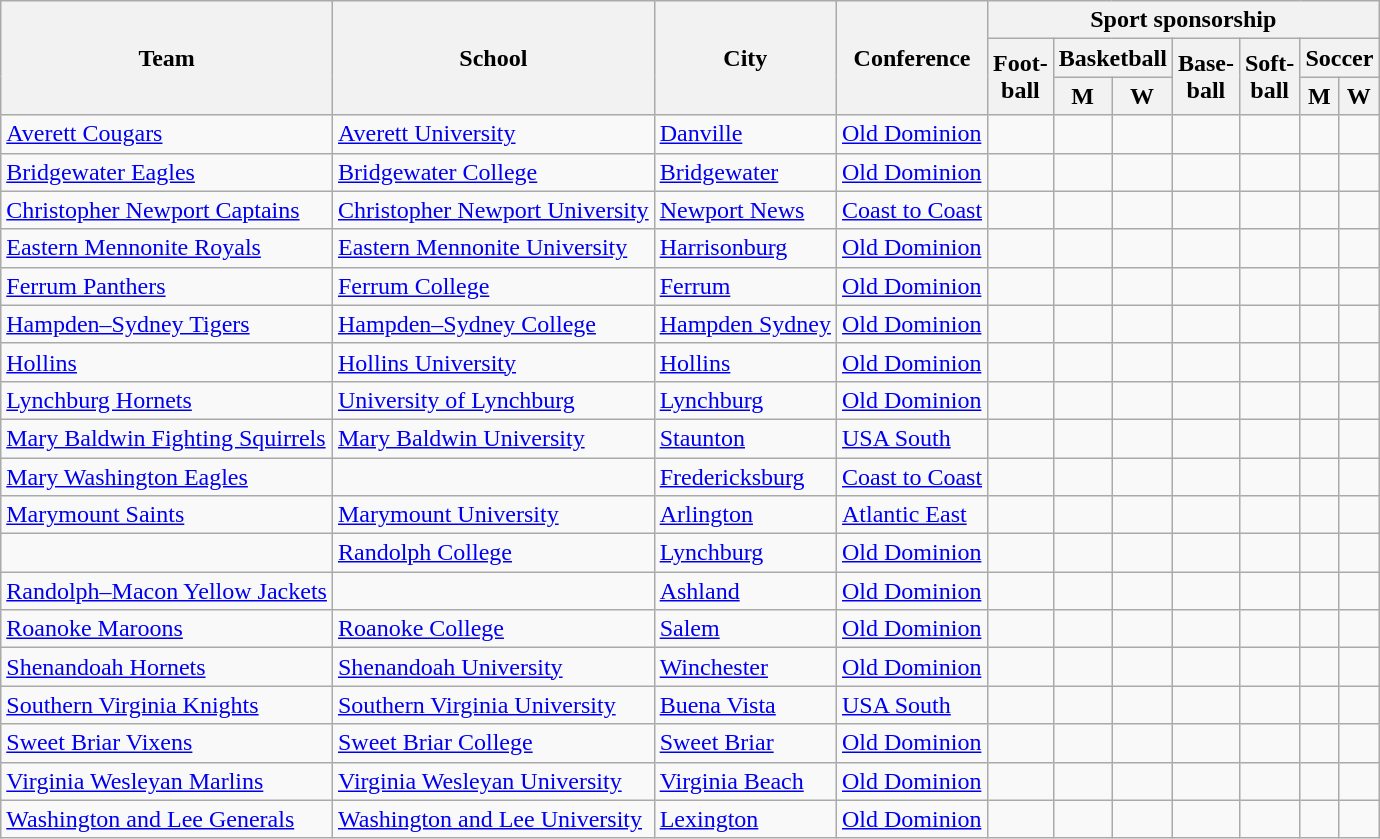<table class="sortable wikitable">
<tr>
<th rowspan=3>Team</th>
<th rowspan=3>School</th>
<th rowspan=3>City</th>
<th rowspan=3>Conference</th>
<th colspan=7>Sport sponsorship</th>
</tr>
<tr>
<th rowspan=2>Foot-<br>ball</th>
<th colspan=2>Basketball</th>
<th rowspan=2>Base-<br>ball</th>
<th rowspan=2>Soft-<br>ball</th>
<th colspan=2>Soccer</th>
</tr>
<tr>
<th>M</th>
<th>W</th>
<th>M</th>
<th>W</th>
</tr>
<tr>
<td><a href='#'>Averett Cougars</a></td>
<td><a href='#'>Averett University</a></td>
<td><a href='#'>Danville</a></td>
<td><a href='#'>Old Dominion</a></td>
<td></td>
<td></td>
<td></td>
<td></td>
<td></td>
<td></td>
<td></td>
</tr>
<tr>
<td><a href='#'>Bridgewater Eagles</a></td>
<td><a href='#'>Bridgewater College</a></td>
<td><a href='#'>Bridgewater</a></td>
<td><a href='#'>Old Dominion</a></td>
<td></td>
<td></td>
<td></td>
<td></td>
<td></td>
<td></td>
<td></td>
</tr>
<tr>
<td><a href='#'>Christopher Newport Captains</a></td>
<td><a href='#'>Christopher Newport University</a></td>
<td><a href='#'>Newport News</a></td>
<td><a href='#'>Coast to Coast</a></td>
<td> </td>
<td></td>
<td></td>
<td></td>
<td></td>
<td></td>
<td></td>
</tr>
<tr>
<td><a href='#'>Eastern Mennonite Royals</a></td>
<td><a href='#'>Eastern Mennonite University</a></td>
<td><a href='#'>Harrisonburg</a></td>
<td><a href='#'>Old Dominion</a></td>
<td></td>
<td></td>
<td></td>
<td></td>
<td></td>
<td></td>
<td></td>
</tr>
<tr>
<td><a href='#'>Ferrum Panthers</a></td>
<td><a href='#'>Ferrum College</a></td>
<td><a href='#'>Ferrum</a></td>
<td><a href='#'>Old Dominion</a></td>
<td></td>
<td></td>
<td></td>
<td></td>
<td></td>
<td></td>
<td></td>
</tr>
<tr>
<td><a href='#'>Hampden–Sydney Tigers</a></td>
<td><a href='#'>Hampden–Sydney College</a></td>
<td><a href='#'>Hampden Sydney</a></td>
<td><a href='#'>Old Dominion</a></td>
<td></td>
<td></td>
<td></td>
<td></td>
<td></td>
<td></td>
<td></td>
</tr>
<tr>
<td><a href='#'>Hollins</a></td>
<td><a href='#'>Hollins University</a></td>
<td><a href='#'>Hollins</a></td>
<td><a href='#'>Old Dominion</a></td>
<td></td>
<td></td>
<td></td>
<td></td>
<td></td>
<td></td>
<td></td>
</tr>
<tr>
<td><a href='#'>Lynchburg Hornets</a></td>
<td><a href='#'>University of Lynchburg</a></td>
<td><a href='#'>Lynchburg</a></td>
<td><a href='#'>Old Dominion</a></td>
<td></td>
<td></td>
<td></td>
<td></td>
<td></td>
<td></td>
<td></td>
</tr>
<tr>
<td><a href='#'>Mary Baldwin Fighting Squirrels</a></td>
<td><a href='#'>Mary Baldwin University</a></td>
<td><a href='#'>Staunton</a></td>
<td><a href='#'>USA South</a></td>
<td></td>
<td></td>
<td></td>
<td></td>
<td></td>
<td></td>
<td></td>
</tr>
<tr>
<td><a href='#'>Mary Washington Eagles</a></td>
<td></td>
<td><a href='#'>Fredericksburg</a></td>
<td><a href='#'>Coast to Coast</a></td>
<td></td>
<td></td>
<td></td>
<td></td>
<td></td>
<td></td>
<td></td>
</tr>
<tr>
<td><a href='#'>Marymount Saints</a></td>
<td><a href='#'>Marymount University</a></td>
<td><a href='#'>Arlington</a></td>
<td><a href='#'>Atlantic East</a></td>
<td> </td>
<td></td>
<td></td>
<td></td>
<td></td>
<td></td>
<td></td>
</tr>
<tr>
<td></td>
<td><a href='#'>Randolph College</a></td>
<td><a href='#'>Lynchburg</a></td>
<td><a href='#'>Old Dominion</a></td>
<td></td>
<td></td>
<td></td>
<td></td>
<td></td>
<td></td>
<td></td>
</tr>
<tr>
<td><a href='#'>Randolph–Macon Yellow Jackets</a></td>
<td></td>
<td><a href='#'>Ashland</a></td>
<td><a href='#'>Old Dominion</a></td>
<td></td>
<td></td>
<td></td>
<td></td>
<td></td>
<td></td>
<td></td>
</tr>
<tr>
<td><a href='#'>Roanoke Maroons</a></td>
<td><a href='#'>Roanoke College</a></td>
<td><a href='#'>Salem</a></td>
<td><a href='#'>Old Dominion</a></td>
<td></td>
<td></td>
<td></td>
<td></td>
<td></td>
<td></td>
<td></td>
</tr>
<tr>
<td><a href='#'>Shenandoah Hornets</a></td>
<td><a href='#'>Shenandoah University</a></td>
<td><a href='#'>Winchester</a></td>
<td><a href='#'>Old Dominion</a></td>
<td></td>
<td></td>
<td></td>
<td></td>
<td></td>
<td></td>
<td></td>
</tr>
<tr>
<td><a href='#'>Southern Virginia Knights</a></td>
<td><a href='#'>Southern Virginia University</a></td>
<td><a href='#'>Buena Vista</a></td>
<td><a href='#'>USA South</a></td>
<td> </td>
<td></td>
<td></td>
<td></td>
<td></td>
<td></td>
<td></td>
</tr>
<tr>
<td><a href='#'>Sweet Briar Vixens</a></td>
<td><a href='#'>Sweet Briar College</a></td>
<td><a href='#'>Sweet Briar</a></td>
<td><a href='#'>Old Dominion</a></td>
<td></td>
<td></td>
<td></td>
<td></td>
<td></td>
<td></td>
<td></td>
</tr>
<tr>
<td><a href='#'>Virginia Wesleyan Marlins</a></td>
<td><a href='#'>Virginia Wesleyan University</a></td>
<td><a href='#'>Virginia Beach</a></td>
<td><a href='#'>Old Dominion</a></td>
<td></td>
<td></td>
<td></td>
<td></td>
<td></td>
<td></td>
<td></td>
</tr>
<tr>
<td><a href='#'>Washington and Lee Generals</a></td>
<td><a href='#'>Washington and Lee University</a></td>
<td><a href='#'>Lexington</a></td>
<td><a href='#'>Old Dominion</a></td>
<td></td>
<td></td>
<td></td>
<td></td>
<td></td>
<td></td>
<td></td>
</tr>
</table>
